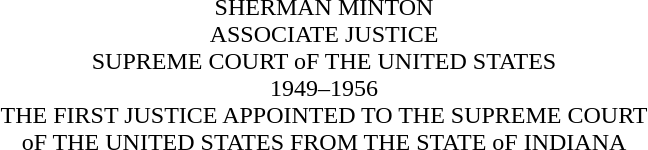<table style="margin: 1em auto 1em auto;">
<tr align="center">
<td>SHERMAN MINTON<br>ASSOCIATE JUSTICE<br>SUPREME COURT oF THE UNITED STATES<br>1949–1956<br>THE FIRST JUSTICE APPOINTED TO THE SUPREME COURT<br>oF THE UNITED STATES FROM THE STATE oF INDIANA</td>
</tr>
</table>
